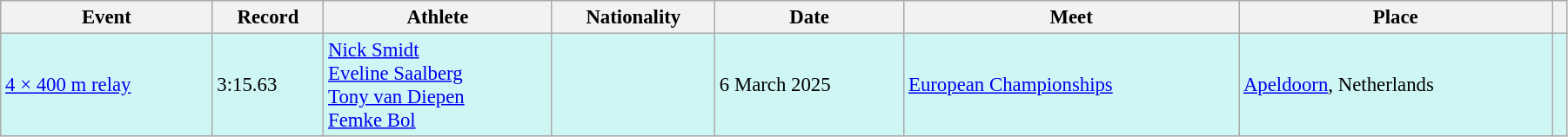<table class="wikitable" style="font-size:95%; width: 95%;">
<tr>
<th>Event</th>
<th>Record</th>
<th>Athlete</th>
<th>Nationality</th>
<th>Date</th>
<th>Meet</th>
<th>Place</th>
<th></th>
</tr>
<tr bgcolor=#CEF6F5>
<td><a href='#'>4 × 400 m relay</a></td>
<td>3:15.63</td>
<td><a href='#'>Nick Smidt</a><br><a href='#'>Eveline Saalberg</a><br><a href='#'>Tony van Diepen</a><br><a href='#'>Femke Bol</a></td>
<td></td>
<td>6 March 2025</td>
<td><a href='#'>European Championships</a></td>
<td><a href='#'>Apeldoorn</a>, Netherlands</td>
<td></td>
</tr>
</table>
